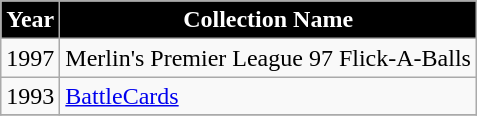<table class="wikitable">
<tr>
<th style="background:#000000; color:#FFFFFF;">Year</th>
<th style="background:#000000; color:#FFFFFF;">Collection Name</th>
</tr>
<tr>
<td>1997</td>
<td>Merlin's Premier League 97 Flick-A-Balls</td>
</tr>
<tr>
<td>1993</td>
<td><a href='#'>BattleCards</a></td>
</tr>
<tr>
</tr>
</table>
